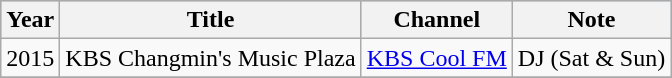<table class="wikitable">
<tr style="background:#B0C4DE;">
<th>Year</th>
<th>Title</th>
<th>Channel</th>
<th>Note</th>
</tr>
<tr>
<td rowspan="1">2015</td>
<td>KBS Changmin's Music Plaza</td>
<td><a href='#'>KBS Cool FM</a></td>
<td>DJ (Sat & Sun)</td>
</tr>
<tr>
</tr>
</table>
